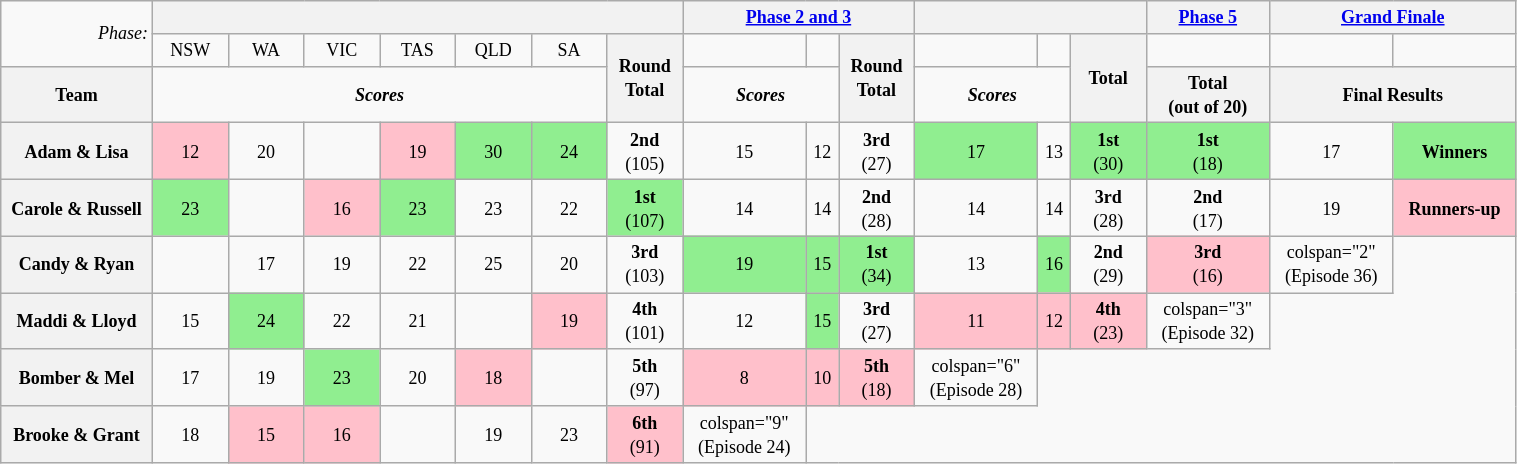<table class="wikitable" style="text-align: center; font-size: 9pt; line-height:16px; width:80%">
<tr>
<td style="width:10%; text-align:right;" rowspan="2"><em>Phase:</em></td>
<th colspan="7"></th>
<th colspan="3"><a href='#'>Phase 2 and 3</a></th>
<th colspan="3"></th>
<th><a href='#'>Phase 5</a></th>
<th colspan="2"><a href='#'>Grand Finale</a></th>
</tr>
<tr>
<td style="width:5%;">NSW</td>
<td style="width:5%;">WA</td>
<td style="width:5%;">VIC</td>
<td style="width:5%;">TAS</td>
<td style="width:5%;">QLD</td>
<td style="width:5%;">SA</td>
<th rowspan="2" style="width:5%;">Round Total<br></th>
<td></td>
<td></td>
<th rowspan="2" style="width:5%;">Round Total<br></th>
<td></td>
<td></td>
<th rowspan="2" style="width:5%;">Total<br></th>
<td></td>
<td></td>
<td></td>
</tr>
<tr>
<th>Team</th>
<td colspan="6"><strong><em>Scores</em></strong></td>
<td colspan="2"><strong><em>Scores</em></strong></td>
<td colspan="2"><strong><em>Scores</em></strong></td>
<th colspan="1">Total<br>(out of 20)</th>
<th colspan="2">Final Results</th>
</tr>
<tr>
<th style="font-size: 9pt">Adam & Lisa</th>
<td style="background:pink">12</td>
<td>20</td>
<td></td>
<td style="background:pink">19</td>
<td style="background:lightgreen">30</td>
<td style="background:lightgreen">24</td>
<td><strong>2nd</strong><br>(105)</td>
<td>15</td>
<td>12</td>
<td><strong>3rd</strong><br>(27)</td>
<td style="background:lightgreen">17</td>
<td>13</td>
<td style="background:lightgreen"><strong>1st</strong><br>(30)</td>
<td style="background:lightgreen"><strong>1st</strong><br>(18)</td>
<td>17</td>
<td style="background:lightgreen"><strong>Winners</strong></td>
</tr>
<tr>
<th style="font-size: 9pt">Carole & Russell</th>
<td style="background:lightgreen">23</td>
<td></td>
<td style="background:pink">16</td>
<td style="background:lightgreen">23</td>
<td>23</td>
<td>22</td>
<td style="background:lightgreen"><strong>1st</strong><br>(107)</td>
<td>14</td>
<td>14</td>
<td><strong>2nd</strong><br>(28)</td>
<td>14</td>
<td>14</td>
<td><strong>3rd</strong><br>(28)</td>
<td><strong>2nd</strong><br>(17)</td>
<td>19</td>
<td style="background:pink"><strong>Runners-up</strong></td>
</tr>
<tr>
<th style="font-size: 9pt">Candy & Ryan</th>
<td></td>
<td>17</td>
<td>19</td>
<td>22</td>
<td>25</td>
<td>20</td>
<td><strong>3rd</strong><br>(103)</td>
<td style="background:lightgreen">19</td>
<td style="background:lightgreen">15</td>
<td style="background:lightgreen"><strong>1st</strong><br>(34)</td>
<td>13</td>
<td style="background:lightgreen">16</td>
<td><strong>2nd</strong><br>(29)</td>
<td style="background:pink"><strong>3rd</strong><br>(16)</td>
<td>colspan="2" <br>(Episode 36)</td>
</tr>
<tr>
<th style="font-size: 9pt">Maddi & Lloyd</th>
<td>15</td>
<td style="background:lightgreen">24</td>
<td>22</td>
<td>21</td>
<td></td>
<td style="background:pink">19</td>
<td><strong>4th</strong><br>(101)</td>
<td>12</td>
<td style="background:lightgreen">15</td>
<td><strong>3rd</strong><br>(27)</td>
<td style="background:pink">11</td>
<td style="background:pink">12</td>
<td style="background:pink"><strong>4th</strong><br>(23)</td>
<td>colspan="3" <br>(Episode 32)</td>
</tr>
<tr>
<th style="font-size: 9pt">Bomber & Mel</th>
<td>17</td>
<td>19</td>
<td style="background:lightgreen">23</td>
<td>20</td>
<td style="background:pink">18</td>
<td></td>
<td><strong>5th</strong><br>(97)</td>
<td style="background:pink">8</td>
<td style="background:pink">10</td>
<td style="background:pink"><strong>5th</strong><br>(18)</td>
<td>colspan="6" <br>(Episode 28)</td>
</tr>
<tr>
<th style="font-size: 9pt">Brooke & Grant</th>
<td>18</td>
<td style="background:pink">15</td>
<td style="background:pink">16</td>
<td></td>
<td>19</td>
<td>23</td>
<td style="background:pink"><strong>6th</strong><br>(91)</td>
<td>colspan="9" <br>(Episode 24)</td>
</tr>
</table>
